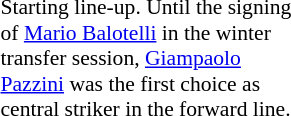<table class="toccolours" style="float: right; width: 200px; margin-left: 1em; margin-bottom: 0.5em;">
<tr>
<td><div><br>










 

 

 

 

 

 
</div></td>
</tr>
<tr>
<td style="font-size:90%">Starting line-up. Until the signing of <a href='#'>Mario Balotelli</a> in the winter transfer session, <a href='#'>Giampaolo Pazzini</a> was the first choice as central striker in the forward line.</td>
</tr>
</table>
